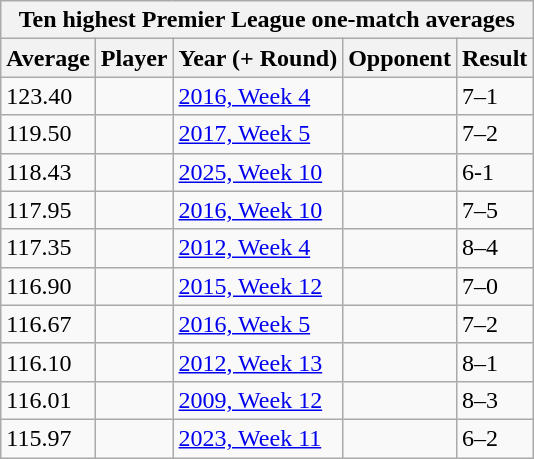<table class="wikitable sortable">
<tr>
<th colspan=5>Ten highest Premier League one-match averages</th>
</tr>
<tr>
<th>Average</th>
<th>Player</th>
<th>Year (+ Round)</th>
<th>Opponent</th>
<th>Result</th>
</tr>
<tr>
<td>123.40</td>
<td></td>
<td><a href='#'>2016, Week 4</a></td>
<td></td>
<td>7–1</td>
</tr>
<tr>
<td>119.50</td>
<td></td>
<td><a href='#'>2017, Week 5</a></td>
<td></td>
<td>7–2</td>
</tr>
<tr>
<td>118.43</td>
<td></td>
<td><a href='#'>2025, Week 10</a></td>
<td></td>
<td>6-1</td>
</tr>
<tr>
<td>117.95</td>
<td></td>
<td><a href='#'>2016, Week 10</a></td>
<td></td>
<td>7–5</td>
</tr>
<tr>
<td>117.35</td>
<td></td>
<td><a href='#'>2012, Week 4</a></td>
<td></td>
<td>8–4</td>
</tr>
<tr>
<td>116.90</td>
<td></td>
<td><a href='#'>2015, Week 12</a></td>
<td></td>
<td>7–0</td>
</tr>
<tr>
<td>116.67</td>
<td></td>
<td><a href='#'>2016, Week 5</a></td>
<td></td>
<td>7–2</td>
</tr>
<tr>
<td>116.10</td>
<td></td>
<td><a href='#'>2012, Week 13</a></td>
<td></td>
<td>8–1</td>
</tr>
<tr>
<td>116.01</td>
<td></td>
<td><a href='#'>2009, Week 12</a></td>
<td></td>
<td>8–3</td>
</tr>
<tr>
<td>115.97</td>
<td></td>
<td><a href='#'>2023, Week 11</a></td>
<td></td>
<td>6–2</td>
</tr>
</table>
